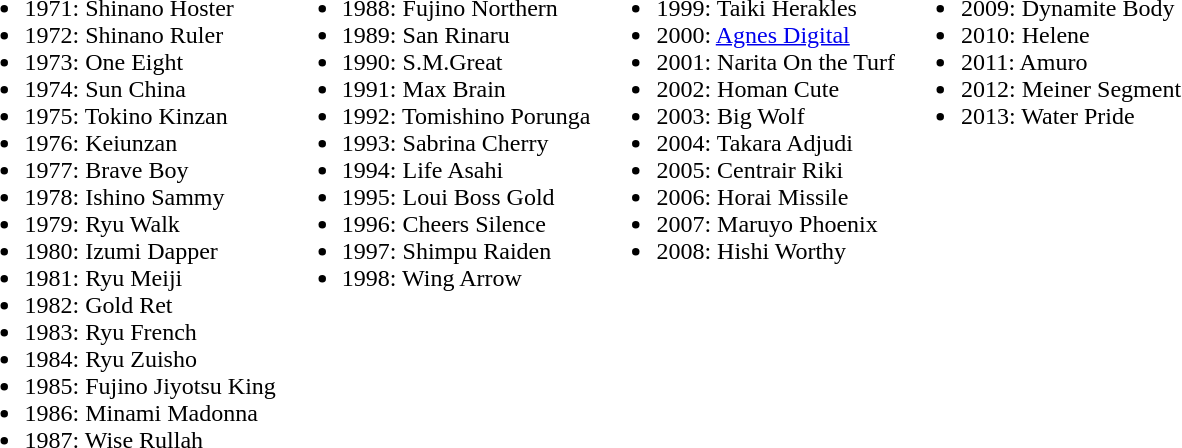<table>
<tr>
<td valign=top><br><ul><li>1971: Shinano Hoster</li><li>1972: Shinano Ruler</li><li>1973: One Eight</li><li>1974: Sun China</li><li>1975: Tokino Kinzan</li><li>1976: Keiunzan</li><li>1977: Brave Boy</li><li>1978: Ishino Sammy</li><li>1979: Ryu Walk</li><li>1980: Izumi Dapper</li><li>1981: Ryu Meiji</li><li>1982: Gold Ret</li><li>1983: Ryu French</li><li>1984: Ryu Zuisho</li><li>1985: Fujino Jiyotsu King</li><li>1986: Minami Madonna</li><li>1987: Wise Rullah</li></ul></td>
<td valign=top><br><ul><li>1988: Fujino Northern</li><li>1989: San Rinaru</li><li>1990: S.M.Great</li><li>1991: Max Brain</li><li>1992: Tomishino Porunga</li><li>1993: Sabrina Cherry</li><li>1994: Life Asahi</li><li>1995: Loui Boss Gold</li><li>1996: Cheers Silence</li><li>1997: Shimpu Raiden</li><li>1998: Wing Arrow</li></ul></td>
<td valign=top><br><ul><li>1999: Taiki Herakles </li><li>2000: <a href='#'>Agnes Digital</a></li><li>2001: Narita On the Turf</li><li>2002: Homan Cute</li><li>2003: Big Wolf</li><li>2004: Takara Adjudi</li><li>2005: Centrair Riki</li><li>2006: Horai Missile</li><li>2007: Maruyo Phoenix</li><li>2008: Hishi Worthy</li></ul></td>
<td valign=top><br><ul><li>2009: Dynamite Body</li><li>2010: Helene</li><li>2011: Amuro</li><li>2012: Meiner Segment</li><li>2013: Water Pride</li></ul></td>
</tr>
</table>
